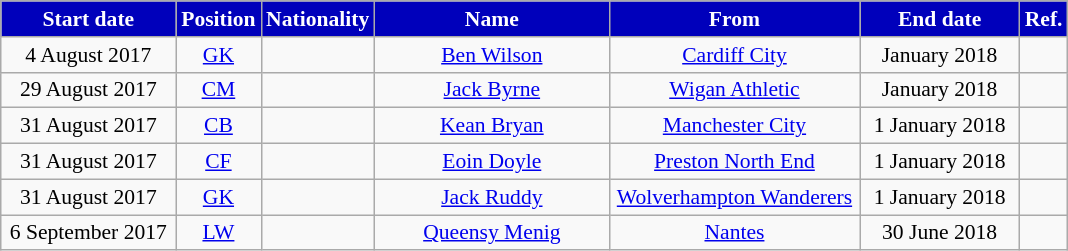<table class="wikitable"  style="text-align:center; font-size:90%; ">
<tr>
<th style="background:#0000BB; color:white; width:110px;">Start date</th>
<th style="background:#0000BB; color:white; width:50px;">Position</th>
<th style="background:#0000BB; color:white; width:50px;">Nationality</th>
<th style="background:#0000BB; color:white; width:150px;">Name</th>
<th style="background:#0000BB; color:white; width:160px;">From</th>
<th style="background:#0000BB; color:white; width:100px;">End date</th>
<th style="background:#0000BB; color:white; width:25px;">Ref.</th>
</tr>
<tr>
<td>4 August 2017</td>
<td><a href='#'>GK</a></td>
<td></td>
<td><a href='#'>Ben Wilson</a></td>
<td><a href='#'>Cardiff City</a></td>
<td>January 2018</td>
<td></td>
</tr>
<tr>
<td>29 August 2017</td>
<td><a href='#'>CM</a></td>
<td></td>
<td><a href='#'>Jack Byrne</a></td>
<td><a href='#'>Wigan Athletic</a></td>
<td>January 2018</td>
<td></td>
</tr>
<tr>
<td>31 August 2017</td>
<td><a href='#'>CB</a></td>
<td></td>
<td><a href='#'>Kean Bryan</a></td>
<td><a href='#'>Manchester City</a></td>
<td>1 January 2018</td>
<td></td>
</tr>
<tr>
<td>31 August 2017</td>
<td><a href='#'>CF</a></td>
<td></td>
<td><a href='#'>Eoin Doyle</a></td>
<td><a href='#'>Preston North End</a></td>
<td>1 January 2018</td>
<td></td>
</tr>
<tr>
<td>31 August 2017</td>
<td><a href='#'>GK</a></td>
<td></td>
<td><a href='#'>Jack Ruddy</a></td>
<td><a href='#'>Wolverhampton Wanderers</a></td>
<td>1 January 2018</td>
<td></td>
</tr>
<tr>
<td>6 September 2017</td>
<td><a href='#'>LW</a></td>
<td></td>
<td><a href='#'>Queensy Menig</a></td>
<td><a href='#'>Nantes</a></td>
<td>30 June 2018</td>
<td></td>
</tr>
</table>
